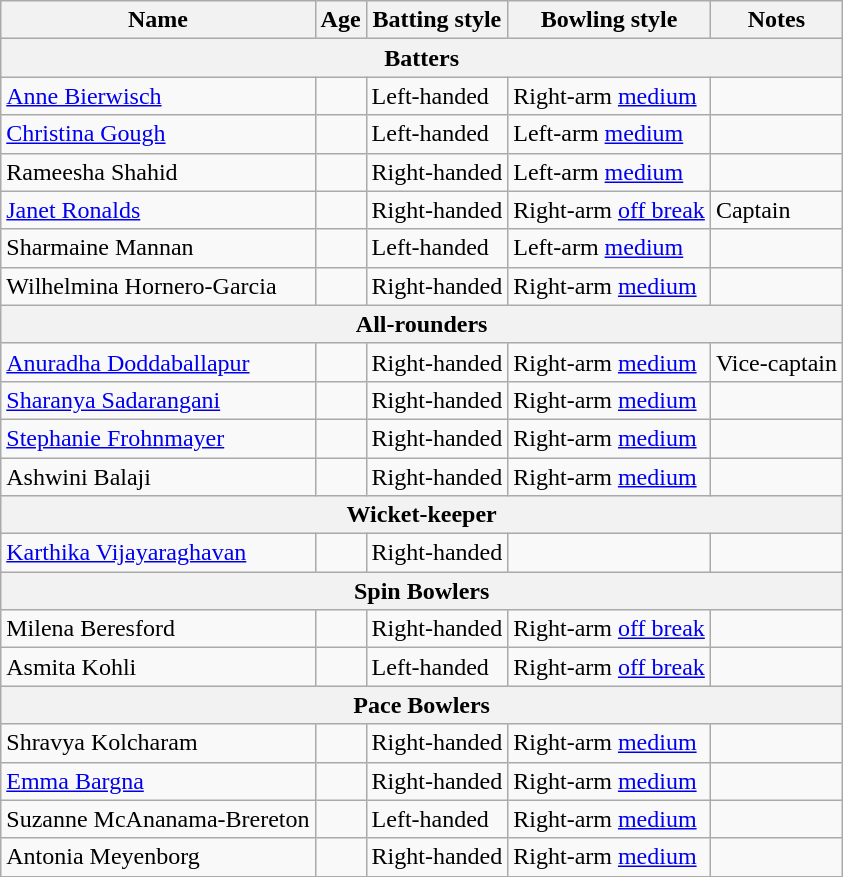<table class="wikitable">
<tr>
<th>Name</th>
<th>Age</th>
<th>Batting style</th>
<th>Bowling style</th>
<th>Notes</th>
</tr>
<tr>
<th colspan="5">Batters</th>
</tr>
<tr>
<td><a href='#'>Anne Bierwisch</a></td>
<td></td>
<td>Left-handed</td>
<td>Right-arm <a href='#'>medium</a></td>
<td></td>
</tr>
<tr>
<td><a href='#'>Christina Gough</a></td>
<td></td>
<td>Left-handed</td>
<td>Left-arm <a href='#'>medium</a></td>
<td></td>
</tr>
<tr>
<td>Rameesha Shahid</td>
<td></td>
<td>Right-handed</td>
<td>Left-arm <a href='#'>medium</a></td>
<td></td>
</tr>
<tr>
<td><a href='#'>Janet Ronalds</a></td>
<td></td>
<td>Right-handed</td>
<td>Right-arm <a href='#'>off break</a></td>
<td>Captain</td>
</tr>
<tr>
<td>Sharmaine Mannan</td>
<td></td>
<td>Left-handed</td>
<td>Left-arm <a href='#'>medium</a></td>
<td></td>
</tr>
<tr>
<td>Wilhelmina Hornero-Garcia</td>
<td></td>
<td>Right-handed</td>
<td>Right-arm <a href='#'>medium</a></td>
<td></td>
</tr>
<tr>
<th colspan="5">All-rounders</th>
</tr>
<tr>
<td><a href='#'>Anuradha Doddaballapur</a></td>
<td></td>
<td>Right-handed</td>
<td>Right-arm <a href='#'>medium</a></td>
<td>Vice-captain</td>
</tr>
<tr>
<td><a href='#'>Sharanya Sadarangani</a></td>
<td></td>
<td>Right-handed</td>
<td>Right-arm <a href='#'>medium</a></td>
<td></td>
</tr>
<tr>
<td><a href='#'>Stephanie Frohnmayer</a></td>
<td></td>
<td>Right-handed</td>
<td>Right-arm <a href='#'>medium</a></td>
<td></td>
</tr>
<tr>
<td>Ashwini Balaji</td>
<td></td>
<td>Right-handed</td>
<td>Right-arm <a href='#'>medium</a></td>
<td></td>
</tr>
<tr>
<th colspan="5">Wicket-keeper</th>
</tr>
<tr>
<td><a href='#'>Karthika Vijayaraghavan</a></td>
<td></td>
<td>Right-handed</td>
<td></td>
<td></td>
</tr>
<tr>
<th colspan="5">Spin Bowlers</th>
</tr>
<tr>
<td>Milena Beresford</td>
<td></td>
<td>Right-handed</td>
<td>Right-arm <a href='#'>off break</a></td>
<td></td>
</tr>
<tr>
<td>Asmita Kohli</td>
<td></td>
<td>Left-handed</td>
<td>Right-arm <a href='#'>off break</a></td>
<td></td>
</tr>
<tr>
<th colspan="5">Pace Bowlers</th>
</tr>
<tr>
<td>Shravya Kolcharam</td>
<td></td>
<td>Right-handed</td>
<td>Right-arm <a href='#'>medium</a></td>
<td></td>
</tr>
<tr>
<td><a href='#'>Emma Bargna</a></td>
<td></td>
<td>Right-handed</td>
<td>Right-arm <a href='#'>medium</a></td>
<td></td>
</tr>
<tr>
<td>Suzanne McAnanama-Brereton</td>
<td></td>
<td>Left-handed</td>
<td>Right-arm <a href='#'>medium</a></td>
<td></td>
</tr>
<tr>
<td>Antonia Meyenborg</td>
<td></td>
<td>Right-handed</td>
<td>Right-arm <a href='#'>medium</a></td>
<td></td>
</tr>
</table>
